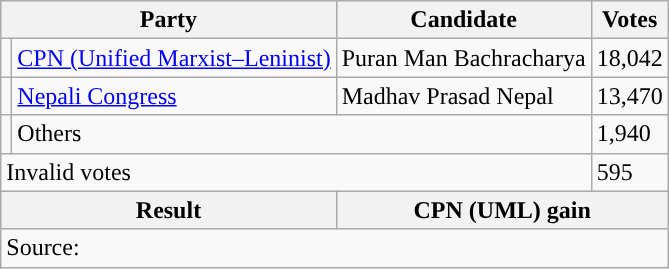<table class="wikitable">
<tr>
<th colspan="2">Party</th>
<th>Candidate</th>
<th>Votes</th>
</tr>
<tr>
<td style="background-color:"></td>
<td><a href='#'>CPN (Unified Marxist–Leninist)</a></td>
<td>Puran Man Bachracharya</td>
<td>18,042</td>
</tr>
<tr>
<td style="background-color:"></td>
<td><a href='#'>Nepali Congress</a></td>
<td>Madhav Prasad Nepal</td>
<td>13,470</td>
</tr>
<tr>
<td></td>
<td colspan="2">Others</td>
<td>1,940</td>
</tr>
<tr>
<td colspan="3">Invalid votes</td>
<td>595</td>
</tr>
<tr>
<th colspan="2">Result</th>
<th colspan="2">CPN (UML) gain</th>
</tr>
<tr>
<td colspan="4">Source: </td>
</tr>
</table>
